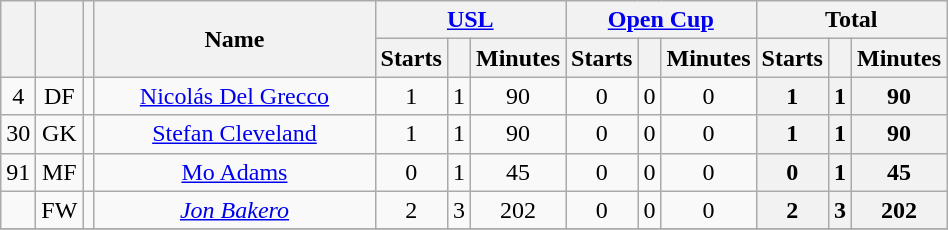<table class="wikitable sortable" style="text-align:center">
<tr>
<th rowspan="2"></th>
<th rowspan="2"></th>
<th rowspan="2"></th>
<th rowspan="2" style="width:180px;">Name</th>
<th colspan="3" style="width:87px;"><a href='#'>USL</a></th>
<th colspan="3" style="width:87px;"><a href='#'>Open Cup</a></th>
<th colspan="3" style="width:87px;">Total</th>
</tr>
<tr>
<th>Starts</th>
<th></th>
<th>Minutes</th>
<th>Starts</th>
<th></th>
<th>Minutes</th>
<th>Starts</th>
<th></th>
<th>Minutes</th>
</tr>
<tr>
<td>4</td>
<td>DF</td>
<td></td>
<td><a href='#'>Nicolás Del Grecco</a><br></td>
<td>1</td>
<td>1</td>
<td>90<br></td>
<td>0</td>
<td>0</td>
<td>0<br></td>
<th>1</th>
<th>1</th>
<th>90</th>
</tr>
<tr>
<td>30</td>
<td>GK</td>
<td></td>
<td><a href='#'>Stefan Cleveland</a><br></td>
<td>1</td>
<td>1</td>
<td>90<br></td>
<td>0</td>
<td>0</td>
<td>0<br></td>
<th>1</th>
<th>1</th>
<th>90</th>
</tr>
<tr>
<td>91</td>
<td>MF</td>
<td></td>
<td><a href='#'>Mo Adams</a><br></td>
<td>0</td>
<td>1</td>
<td>45<br></td>
<td>0</td>
<td>0</td>
<td>0<br></td>
<th>0</th>
<th>1</th>
<th>45</th>
</tr>
<tr>
<td></td>
<td>FW</td>
<td></td>
<td><em><a href='#'>Jon Bakero</a></em><br></td>
<td>2</td>
<td>3</td>
<td>202<br></td>
<td>0</td>
<td>0</td>
<td>0<br></td>
<th>2</th>
<th>3</th>
<th>202</th>
</tr>
<tr>
</tr>
</table>
